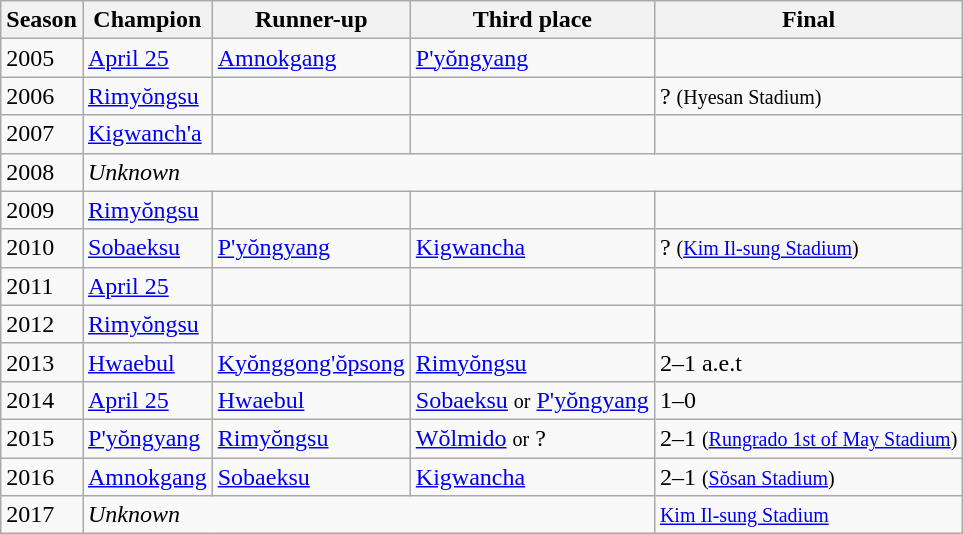<table class="wikitable">
<tr>
<th>Season</th>
<th>Champion</th>
<th>Runner-up</th>
<th>Third place</th>
<th>Final</th>
</tr>
<tr>
<td>2005</td>
<td><a href='#'>April 25</a></td>
<td><a href='#'>Amnokgang</a></td>
<td><a href='#'>P'yŏngyang</a></td>
<td></td>
</tr>
<tr>
<td>2006</td>
<td><a href='#'>Rimyŏngsu</a></td>
<td></td>
<td></td>
<td>? <small>(Hyesan Stadium)</small></td>
</tr>
<tr>
<td>2007</td>
<td><a href='#'>Kigwanch'a</a></td>
<td></td>
<td></td>
<td></td>
</tr>
<tr>
<td>2008</td>
<td colspan="4"><em>Unknown</em></td>
</tr>
<tr>
<td>2009</td>
<td><a href='#'>Rimyŏngsu</a></td>
<td></td>
<td></td>
</tr>
<tr>
<td>2010</td>
<td><a href='#'>Sobaeksu</a></td>
<td><a href='#'>P'yŏngyang</a></td>
<td><a href='#'>Kigwancha</a></td>
<td>? <small>(<a href='#'>Kim Il-sung Stadium</a>)</small></td>
</tr>
<tr>
<td>2011</td>
<td><a href='#'>April 25</a></td>
<td></td>
<td></td>
<td></td>
</tr>
<tr>
<td>2012</td>
<td><a href='#'>Rimyŏngsu</a></td>
<td></td>
<td></td>
<td></td>
</tr>
<tr>
<td>2013</td>
<td><a href='#'>Hwaebul</a></td>
<td><a href='#'>Kyŏnggong'ŏpsong</a></td>
<td><a href='#'>Rimyŏngsu</a></td>
<td>2–1 a.e.t</td>
</tr>
<tr>
<td>2014</td>
<td><a href='#'>April 25</a></td>
<td><a href='#'>Hwaebul</a></td>
<td><a href='#'>Sobaeksu</a> <small>or</small> <a href='#'>P'yŏngyang</a></td>
<td>1–0</td>
</tr>
<tr>
<td>2015</td>
<td><a href='#'>P'yŏngyang</a></td>
<td><a href='#'>Rimyŏngsu</a></td>
<td><a href='#'>Wŏlmido</a> <small>or</small> ?</td>
<td>2–1 <small>(<a href='#'>Rungrado 1st of May Stadium</a>)</small></td>
</tr>
<tr>
<td>2016</td>
<td><a href='#'>Amnokgang</a></td>
<td><a href='#'>Sobaeksu</a></td>
<td><a href='#'>Kigwancha</a></td>
<td>2–1 <small>(<a href='#'>Sŏsan Stadium</a>)</small></td>
</tr>
<tr>
<td>2017</td>
<td colspan="3"><em>Unknown</em></td>
<td><small><a href='#'>Kim Il-sung Stadium</a></small></td>
</tr>
</table>
